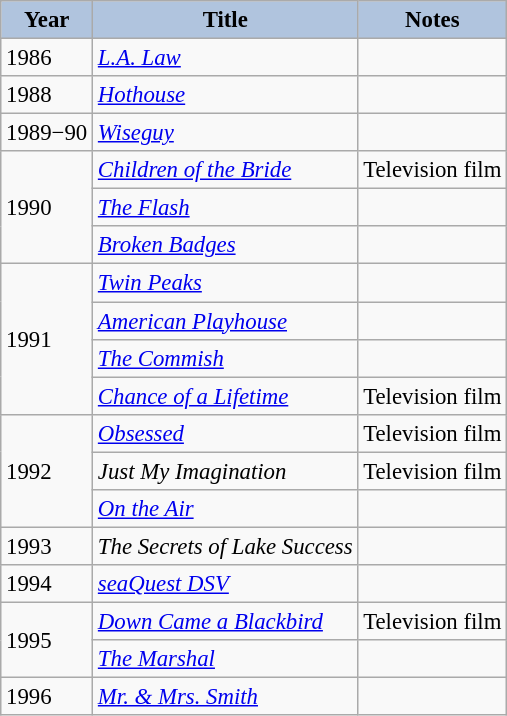<table class="wikitable" style="font-size:95%;">
<tr>
<th style="background:#B0C4DE;">Year</th>
<th style="background:#B0C4DE;">Title</th>
<th style="background:#B0C4DE;">Notes</th>
</tr>
<tr>
<td>1986</td>
<td><em><a href='#'>L.A. Law</a></em></td>
<td></td>
</tr>
<tr>
<td>1988</td>
<td><em><a href='#'>Hothouse</a></em></td>
<td></td>
</tr>
<tr>
<td>1989−90</td>
<td><em><a href='#'>Wiseguy</a></em></td>
<td></td>
</tr>
<tr>
<td rowspan=3>1990</td>
<td><em><a href='#'>Children of the Bride</a></em></td>
<td>Television film</td>
</tr>
<tr>
<td><em><a href='#'>The Flash</a></em></td>
<td></td>
</tr>
<tr>
<td><em><a href='#'>Broken Badges</a></em></td>
<td></td>
</tr>
<tr>
<td rowspan=4>1991</td>
<td><em><a href='#'>Twin Peaks</a></em></td>
<td></td>
</tr>
<tr>
<td><em><a href='#'>American Playhouse</a></em></td>
<td></td>
</tr>
<tr>
<td><em><a href='#'>The Commish</a></em></td>
<td></td>
</tr>
<tr>
<td><em><a href='#'>Chance of a Lifetime</a></em></td>
<td>Television film</td>
</tr>
<tr>
<td rowspan=3>1992</td>
<td><em><a href='#'>Obsessed</a></em></td>
<td>Television film</td>
</tr>
<tr>
<td><em>Just My Imagination</em></td>
<td>Television film</td>
</tr>
<tr>
<td><em><a href='#'>On the Air</a></em></td>
<td></td>
</tr>
<tr>
<td>1993</td>
<td><em>The Secrets of Lake Success</em></td>
<td></td>
</tr>
<tr>
<td>1994</td>
<td><em><a href='#'>seaQuest DSV</a></em></td>
<td></td>
</tr>
<tr>
<td rowspan=2>1995</td>
<td><em><a href='#'>Down Came a Blackbird</a></em></td>
<td>Television film</td>
</tr>
<tr>
<td><em><a href='#'>The Marshal</a></em></td>
<td></td>
</tr>
<tr>
<td>1996</td>
<td><em><a href='#'>Mr. & Mrs. Smith</a></em></td>
<td></td>
</tr>
</table>
